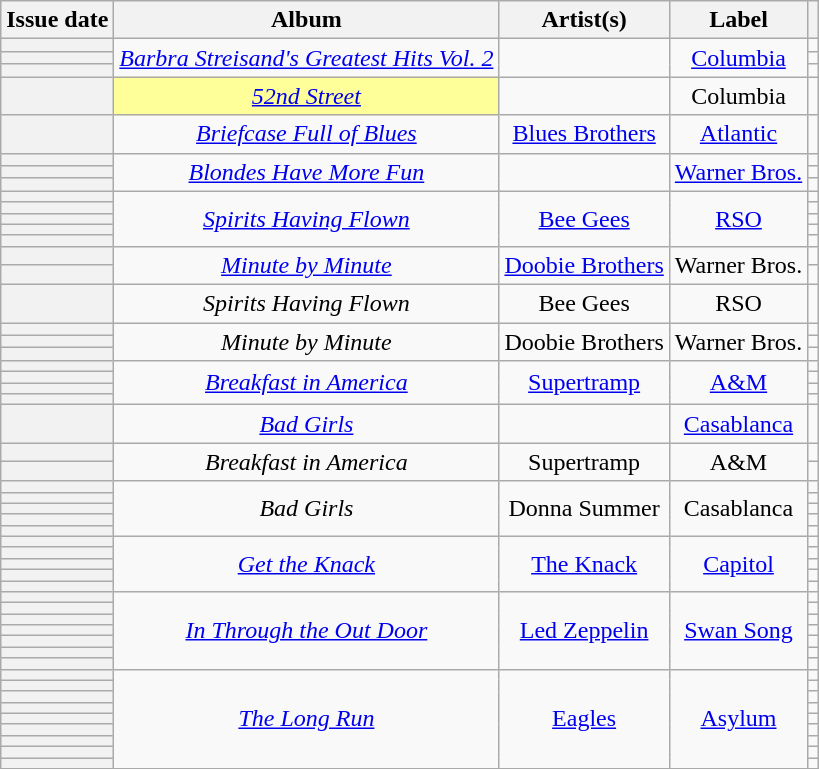<table class="wikitable sortable plainrowheaders" style="text-align: center">
<tr>
<th scope=col>Issue date</th>
<th scope=col>Album</th>
<th scope=col>Artist(s)</th>
<th scope=col>Label</th>
<th scope=col class="unsortable"></th>
</tr>
<tr>
<th scope="row"></th>
<td style="text-align: center;" rowspan=3><em><a href='#'>Barbra Streisand's Greatest Hits Vol. 2</a></em></td>
<td style="text-align: center;" rowspan=3></td>
<td style="text-align: center;" rowspan=3><a href='#'>Columbia</a></td>
<td align="center"></td>
</tr>
<tr>
<th scope="row"></th>
<td align="center"></td>
</tr>
<tr>
<th scope="row"></th>
<td align="center"></td>
</tr>
<tr>
<th scope="row"></th>
<td bgcolor=#FFFF99 style="text-align:center;"><em><a href='#'>52nd Street</a></em> </td>
<td style="text-align: center;"></td>
<td style="text-align: center;">Columbia</td>
<td align="center"></td>
</tr>
<tr>
<th scope="row"></th>
<td style="text-align: center;"><em><a href='#'>Briefcase Full of Blues</a></em></td>
<td style="text-align: center;" data-sort-value="Blues Brothers, The"><a href='#'>Blues Brothers</a></td>
<td style="text-align: center;"><a href='#'>Atlantic</a></td>
<td align="center"></td>
</tr>
<tr>
<th scope="row"></th>
<td style="text-align: center;" rowspan=3><em><a href='#'>Blondes Have More Fun</a></em></td>
<td style="text-align: center;" rowspan=3></td>
<td style="text-align: center;" rowspan=3><a href='#'>Warner Bros.</a></td>
<td align="center"></td>
</tr>
<tr>
<th scope="row"></th>
<td align="center"></td>
</tr>
<tr>
<th scope="row"></th>
<td align="center"></td>
</tr>
<tr>
<th scope="row"></th>
<td style="text-align: center;" rowspan=5><em><a href='#'>Spirits Having Flown</a></em></td>
<td style="text-align: center;" rowspan=5><a href='#'>Bee Gees</a></td>
<td style="text-align: center;" rowspan=5><a href='#'>RSO</a></td>
<td align="center"></td>
</tr>
<tr>
<th scope="row"></th>
<td align="center"></td>
</tr>
<tr>
<th scope="row"></th>
<td align="center"></td>
</tr>
<tr>
<th scope="row"></th>
<td align="center"></td>
</tr>
<tr>
<th scope="row"></th>
<td align="center"></td>
</tr>
<tr>
<th scope="row"></th>
<td style="text-align: center;" rowspan=2><em><a href='#'>Minute by Minute</a></em></td>
<td style="text-align: center;" rowspan=2><a href='#'>Doobie Brothers</a></td>
<td style="text-align: center;" rowspan=2>Warner Bros.</td>
<td align="center"></td>
</tr>
<tr>
<th scope="row"></th>
<td align="center"></td>
</tr>
<tr>
<th scope="row"></th>
<td style="text-align: center;"><em>Spirits Having Flown</em></td>
<td style="text-align: center;">Bee Gees</td>
<td style="text-align: center;">RSO</td>
<td align="center"></td>
</tr>
<tr>
<th scope="row"></th>
<td style="text-align: center;" rowspan=3><em>Minute by Minute</em></td>
<td style="text-align: center;" rowspan=3>Doobie Brothers</td>
<td style="text-align: center;" rowspan=3>Warner Bros.</td>
<td align="center"></td>
</tr>
<tr>
<th scope="row"></th>
<td align="center"></td>
</tr>
<tr>
<th scope="row"></th>
<td align="center"></td>
</tr>
<tr>
<th scope="row"></th>
<td style="text-align: center;" rowspan=4><em><a href='#'>Breakfast in America</a></em></td>
<td style="text-align: center;" rowspan=4><a href='#'>Supertramp</a></td>
<td style="text-align: center;" rowspan=4><a href='#'>A&M</a></td>
<td align="center"></td>
</tr>
<tr>
<th scope="row"></th>
<td align="center"></td>
</tr>
<tr>
<th scope="row"></th>
<td align="center"></td>
</tr>
<tr>
<th scope="row"></th>
<td align="center"></td>
</tr>
<tr>
<th scope="row"></th>
<td style="text-align: center;"><em><a href='#'>Bad Girls</a></em></td>
<td style="text-align: center;"></td>
<td style="text-align: center;"><a href='#'>Casablanca</a></td>
<td align="center"></td>
</tr>
<tr>
<th scope="row"></th>
<td style="text-align: center;" rowspan=2><em>Breakfast in America</em></td>
<td style="text-align: center;" rowspan=2>Supertramp</td>
<td style="text-align: center;" rowspan=2>A&M</td>
<td align="center"></td>
</tr>
<tr>
<th scope="row"></th>
<td align="center"></td>
</tr>
<tr>
<th scope="row"></th>
<td style="text-align: center;" rowspan=5><em>Bad Girls</em></td>
<td style="text-align: center;" rowspan=5 data-sort-value="Summer, Donna">Donna Summer</td>
<td style="text-align: center;" rowspan=5>Casablanca</td>
<td align="center"></td>
</tr>
<tr>
<th scope="row"></th>
<td align="center"></td>
</tr>
<tr>
<th scope="row"></th>
<td align="center"></td>
</tr>
<tr>
<th scope="row"></th>
<td align="center"></td>
</tr>
<tr>
<th scope="row"></th>
<td align="center"></td>
</tr>
<tr>
<th scope="row"></th>
<td style="text-align: center;" rowspan=5><em><a href='#'>Get the Knack</a></em></td>
<td style="text-align: center;" rowspan=5 data-sort-value="Knack, The"><a href='#'>The Knack</a></td>
<td style="text-align: center;" rowspan=5><a href='#'>Capitol</a></td>
<td align="center"></td>
</tr>
<tr>
<th scope="row"></th>
<td align="center"></td>
</tr>
<tr>
<th scope="row"></th>
<td align="center"></td>
</tr>
<tr>
<th scope="row"></th>
<td align="center"></td>
</tr>
<tr>
<th scope="row"></th>
<td align="center"></td>
</tr>
<tr>
<th scope="row"></th>
<td style="text-align: center;" rowspan=7><em><a href='#'>In Through the Out Door</a></em></td>
<td style="text-align: center;" rowspan=7><a href='#'>Led Zeppelin</a></td>
<td style="text-align: center;" rowspan=7><a href='#'>Swan Song</a></td>
<td align="center"></td>
</tr>
<tr>
<th scope="row"></th>
<td align="center"></td>
</tr>
<tr>
<th scope="row"></th>
<td align="center"></td>
</tr>
<tr>
<th scope="row"></th>
<td align="center"></td>
</tr>
<tr>
<th scope="row"></th>
<td align="center"></td>
</tr>
<tr>
<th scope="row"></th>
<td align="center"></td>
</tr>
<tr>
<th scope="row"></th>
<td align="center"></td>
</tr>
<tr>
<th scope="row"></th>
<td style="text-align: center;" rowspan=9><em><a href='#'>The Long Run</a></em></td>
<td style="text-align: center;" rowspan=9><a href='#'>Eagles</a></td>
<td style="text-align: center;" rowspan=9><a href='#'>Asylum</a></td>
<td align="center"></td>
</tr>
<tr>
<th scope="row"></th>
<td align="center"></td>
</tr>
<tr>
<th scope="row"></th>
<td align="center"></td>
</tr>
<tr>
<th scope="row"></th>
<td align="center"></td>
</tr>
<tr>
<th scope="row"></th>
<td align="center"></td>
</tr>
<tr>
<th scope="row"></th>
<td align="center"></td>
</tr>
<tr>
<th scope="row"></th>
<td align="center"></td>
</tr>
<tr>
<th scope="row"></th>
<td align="center"></td>
</tr>
<tr>
<th scope="row"></th>
<td align="center"></td>
</tr>
<tr>
</tr>
</table>
